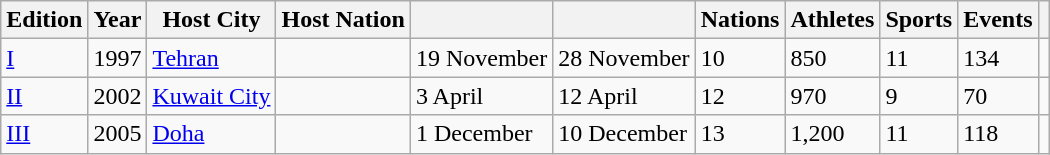<table class="wikitable">
<tr>
<th>Edition</th>
<th>Year</th>
<th>Host City</th>
<th>Host Nation</th>
<th></th>
<th></th>
<th>Nations</th>
<th>Athletes</th>
<th>Sports</th>
<th>Events</th>
<th></th>
</tr>
<tr>
<td><a href='#'>I</a></td>
<td>1997</td>
<td align=left><a href='#'>Tehran</a></td>
<td align=left></td>
<td align=left>19 November</td>
<td align=left>28 November</td>
<td>10</td>
<td>850</td>
<td>11</td>
<td>134</td>
<td align=left></td>
</tr>
<tr>
<td><a href='#'>II</a></td>
<td>2002</td>
<td align=left><a href='#'>Kuwait City</a></td>
<td align=left></td>
<td align=left>3 April</td>
<td align=left>12 April</td>
<td>12</td>
<td>970</td>
<td>9</td>
<td>70</td>
<td align=left></td>
</tr>
<tr>
<td><a href='#'>III</a></td>
<td>2005</td>
<td align=left><a href='#'>Doha</a></td>
<td align=left></td>
<td align=left>1 December</td>
<td align=left>10 December</td>
<td>13</td>
<td>1,200</td>
<td>11</td>
<td>118</td>
<td align=left></td>
</tr>
</table>
